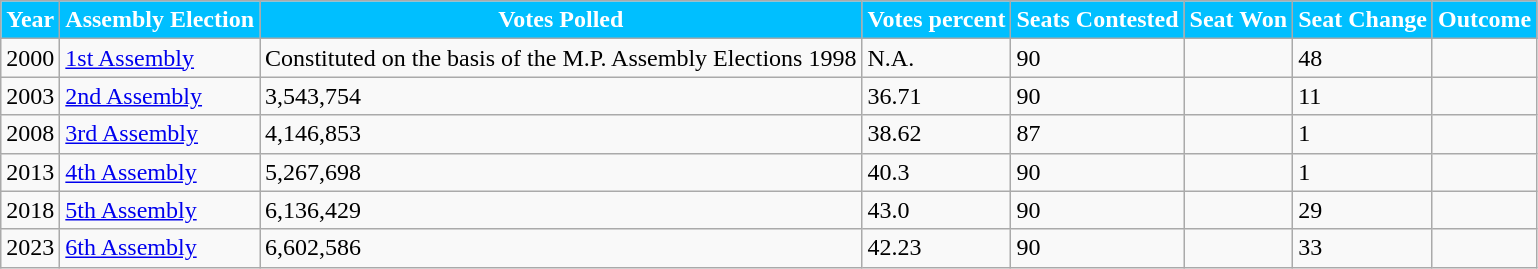<table class="wikitable">
<tr>
<th style="background-color:#00BFFF; color:white">Year</th>
<th style="background-color:#00BFFF; color:white">Assembly Election</th>
<th style="background-color:#00BFFF; color:white">Votes Polled</th>
<th style="background-color:#00BFFF; color:white">Votes percent</th>
<th style="background-color:#00BFFF; color:white">Seats Contested</th>
<th style="background-color:#00BFFF; color:white">Seat Won</th>
<th style="background-color:#00BFFF; color:white">Seat Change</th>
<th style="background-color:#00BFFF; color:white">Outcome</th>
</tr>
<tr>
<td>2000</td>
<td><a href='#'>1st Assembly</a></td>
<td>Constituted on the basis of the M.P. Assembly Elections 1998</td>
<td>N.A.</td>
<td>90</td>
<td></td>
<td> 48</td>
<td></td>
</tr>
<tr>
<td>2003</td>
<td><a href='#'>2nd Assembly</a></td>
<td>3,543,754</td>
<td>36.71</td>
<td>90</td>
<td></td>
<td> 11</td>
<td></td>
</tr>
<tr>
<td>2008</td>
<td><a href='#'>3rd Assembly</a></td>
<td>4,146,853</td>
<td>38.62</td>
<td>87</td>
<td></td>
<td> 1</td>
<td></td>
</tr>
<tr>
<td>2013</td>
<td><a href='#'>4th Assembly</a></td>
<td>5,267,698</td>
<td>40.3</td>
<td>90</td>
<td></td>
<td> 1</td>
<td></td>
</tr>
<tr>
<td>2018</td>
<td><a href='#'>5th Assembly</a></td>
<td>6,136,429</td>
<td>43.0</td>
<td>90</td>
<td></td>
<td> 29</td>
<td></td>
</tr>
<tr>
<td>2023</td>
<td><a href='#'>6th Assembly</a></td>
<td>6,602,586</td>
<td>42.23</td>
<td>90</td>
<td></td>
<td> 33</td>
<td></td>
</tr>
</table>
